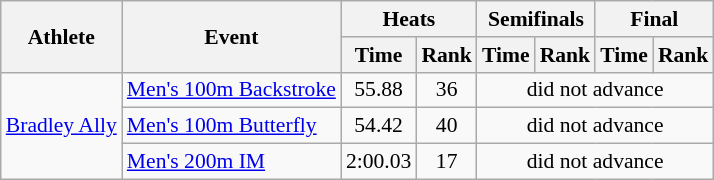<table class=wikitable style="font-size:90%">
<tr>
<th rowspan="2">Athlete</th>
<th rowspan="2">Event</th>
<th colspan="2">Heats</th>
<th colspan="2">Semifinals</th>
<th colspan="2">Final</th>
</tr>
<tr>
<th>Time</th>
<th>Rank</th>
<th>Time</th>
<th>Rank</th>
<th>Time</th>
<th>Rank</th>
</tr>
<tr>
<td rowspan="3"><a href='#'>Bradley Ally</a></td>
<td><a href='#'>Men's 100m Backstroke</a></td>
<td align=center>55.88</td>
<td align=center>36</td>
<td align=center colspan=4>did not advance</td>
</tr>
<tr>
<td><a href='#'>Men's 100m Butterfly</a></td>
<td align=center>54.42</td>
<td align=center>40</td>
<td align=center colspan=4>did not advance</td>
</tr>
<tr>
<td><a href='#'>Men's 200m IM</a></td>
<td align=center>2:00.03</td>
<td align=center>17</td>
<td align=center colspan=4>did not advance</td>
</tr>
</table>
